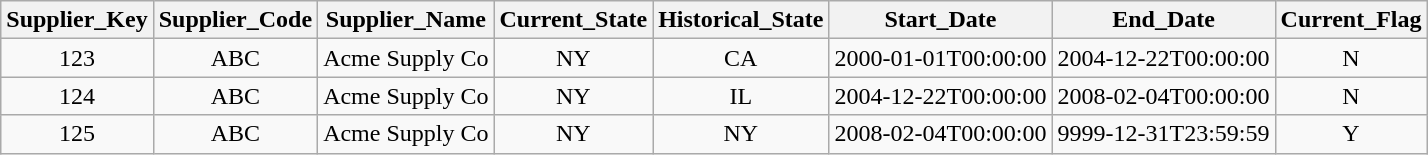<table class="wikitable" style="text-align:center">
<tr>
<th>Supplier_Key</th>
<th>Supplier_Code</th>
<th>Supplier_Name</th>
<th>Current_State</th>
<th>Historical_State</th>
<th>Start_Date</th>
<th>End_Date</th>
<th>Current_Flag</th>
</tr>
<tr>
<td>123</td>
<td>ABC</td>
<td>Acme Supply Co</td>
<td>NY</td>
<td>CA</td>
<td>2000-01-01T00:00:00</td>
<td>2004-12-22T00:00:00</td>
<td>N</td>
</tr>
<tr>
<td>124</td>
<td>ABC</td>
<td>Acme Supply Co</td>
<td>NY</td>
<td>IL</td>
<td>2004-12-22T00:00:00</td>
<td>2008-02-04T00:00:00</td>
<td>N</td>
</tr>
<tr>
<td>125</td>
<td>ABC</td>
<td>Acme Supply Co</td>
<td>NY</td>
<td>NY</td>
<td>2008-02-04T00:00:00</td>
<td>9999-12-31T23:59:59</td>
<td>Y</td>
</tr>
</table>
